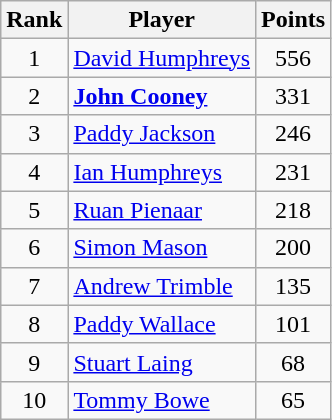<table class="wikitable">
<tr>
<th>Rank</th>
<th>Player</th>
<th>Points</th>
</tr>
<tr>
<td align=center>1</td>
<td><a href='#'>David Humphreys</a></td>
<td align=center>556</td>
</tr>
<tr>
<td align=center>2</td>
<td><strong><a href='#'>John Cooney</a></strong></td>
<td align=center>331</td>
</tr>
<tr>
<td align=center>3</td>
<td><a href='#'>Paddy Jackson</a></td>
<td align=center>246</td>
</tr>
<tr>
<td align=center>4</td>
<td><a href='#'>Ian Humphreys</a></td>
<td align=center>231</td>
</tr>
<tr>
<td align=center>5</td>
<td><a href='#'>Ruan Pienaar</a></td>
<td align=center>218</td>
</tr>
<tr>
<td align=center>6</td>
<td><a href='#'>Simon Mason</a></td>
<td align=center>200</td>
</tr>
<tr>
<td align=center>7</td>
<td><a href='#'>Andrew Trimble</a></td>
<td align=center>135</td>
</tr>
<tr>
<td align=center>8</td>
<td><a href='#'>Paddy Wallace</a></td>
<td align=center>101</td>
</tr>
<tr>
<td align=center>9</td>
<td><a href='#'>Stuart Laing</a></td>
<td align=center>68</td>
</tr>
<tr>
<td align=center>10</td>
<td><a href='#'>Tommy Bowe</a></td>
<td align=center>65</td>
</tr>
</table>
